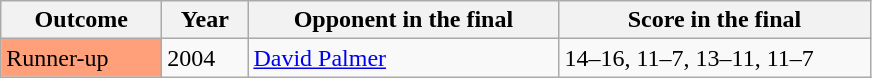<table class="sortable wikitable">
<tr>
<th width="100">Outcome</th>
<th width="50">Year</th>
<th width="200">Opponent in the final</th>
<th width="200">Score in the final</th>
</tr>
<tr>
<td bgcolor="ffa07a">Runner-up</td>
<td>2004</td>
<td>   <a href='#'>David Palmer</a></td>
<td>14–16, 11–7, 13–11, 11–7</td>
</tr>
</table>
